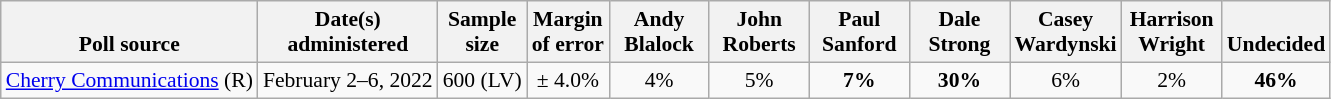<table class="wikitable" style="font-size:90%;text-align:center;">
<tr valign=bottom>
<th>Poll source</th>
<th>Date(s)<br>administered</th>
<th>Sample<br>size</th>
<th>Margin<br>of error</th>
<th style="width:60px;">Andy<br>Blalock</th>
<th style="width:60px;">John<br>Roberts</th>
<th style="width:60px;">Paul<br>Sanford</th>
<th style="width:60px;">Dale<br>Strong</th>
<th style="width:60px;">Casey<br>Wardynski</th>
<th style="width:60px;">Harrison<br>Wright</th>
<th>Undecided</th>
</tr>
<tr>
<td style="text-align:left;"><a href='#'>Cherry Communications</a> (R)</td>
<td>February 2–6, 2022</td>
<td>600 (LV)</td>
<td>± 4.0%</td>
<td>4%</td>
<td>5%</td>
<td><strong>7%</strong></td>
<td><strong>30%</strong></td>
<td>6%</td>
<td>2%</td>
<td><strong>46%</strong></td>
</tr>
</table>
